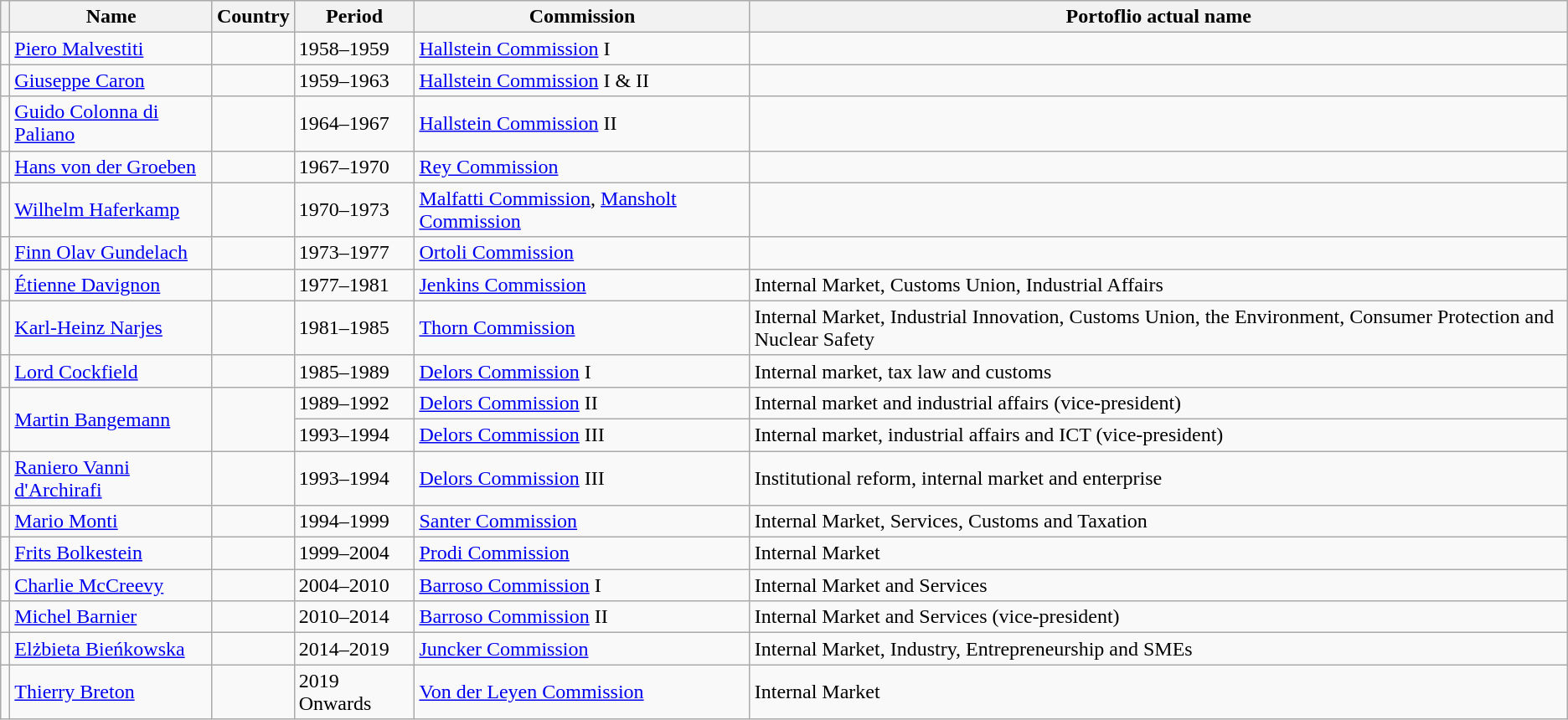<table class="wikitable">
<tr>
<th></th>
<th>Name</th>
<th>Country</th>
<th>Period</th>
<th>Commission</th>
<th>Portoflio actual name</th>
</tr>
<tr>
<td></td>
<td><a href='#'>Piero Malvestiti</a></td>
<td></td>
<td>1958–1959</td>
<td><a href='#'>Hallstein Commission</a> I</td>
<td></td>
</tr>
<tr>
<td></td>
<td><a href='#'>Giuseppe Caron</a></td>
<td></td>
<td>1959–1963</td>
<td><a href='#'>Hallstein Commission</a> I & II</td>
<td></td>
</tr>
<tr>
<td></td>
<td><a href='#'>Guido Colonna di Paliano</a></td>
<td></td>
<td>1964–1967</td>
<td><a href='#'>Hallstein Commission</a> II</td>
<td></td>
</tr>
<tr>
<td></td>
<td><a href='#'>Hans von der Groeben</a></td>
<td></td>
<td>1967–1970</td>
<td><a href='#'>Rey Commission</a></td>
<td></td>
</tr>
<tr>
<td></td>
<td><a href='#'>Wilhelm Haferkamp</a></td>
<td></td>
<td>1970–1973</td>
<td><a href='#'>Malfatti Commission</a>, <a href='#'>Mansholt Commission</a></td>
<td></td>
</tr>
<tr>
<td></td>
<td><a href='#'>Finn Olav Gundelach</a></td>
<td></td>
<td>1973–1977</td>
<td><a href='#'>Ortoli Commission</a></td>
<td></td>
</tr>
<tr>
<td></td>
<td><a href='#'>Étienne Davignon</a></td>
<td></td>
<td>1977–1981</td>
<td><a href='#'>Jenkins Commission</a></td>
<td>Internal Market, Customs Union, Industrial Affairs</td>
</tr>
<tr>
<td></td>
<td><a href='#'>Karl-Heinz Narjes</a></td>
<td></td>
<td>1981–1985</td>
<td><a href='#'>Thorn Commission</a></td>
<td>Internal Market, Industrial Innovation, Customs Union, the Environment, Consumer Protection and Nuclear Safety</td>
</tr>
<tr>
<td></td>
<td><a href='#'>Lord Cockfield</a></td>
<td></td>
<td>1985–1989</td>
<td><a href='#'>Delors Commission</a> I</td>
<td>Internal market, tax law and customs</td>
</tr>
<tr>
<td rowspan="2"></td>
<td rowspan="2"><a href='#'>Martin Bangemann</a></td>
<td rowspan="2"></td>
<td>1989–1992</td>
<td><a href='#'>Delors Commission</a> II</td>
<td>Internal market and industrial affairs (vice-president)</td>
</tr>
<tr>
<td>1993–1994</td>
<td><a href='#'>Delors Commission</a> III</td>
<td>Internal market, industrial affairs and ICT (vice-president)</td>
</tr>
<tr>
<td></td>
<td><a href='#'>Raniero Vanni d'Archirafi</a></td>
<td></td>
<td>1993–1994</td>
<td><a href='#'>Delors Commission</a> III</td>
<td>Institutional reform, internal market and enterprise</td>
</tr>
<tr>
<td></td>
<td><a href='#'>Mario Monti</a></td>
<td></td>
<td>1994–1999</td>
<td><a href='#'>Santer Commission</a></td>
<td>Internal Market, Services, Customs and Taxation</td>
</tr>
<tr>
<td></td>
<td><a href='#'>Frits Bolkestein</a></td>
<td></td>
<td>1999–2004</td>
<td><a href='#'>Prodi Commission</a></td>
<td>Internal Market</td>
</tr>
<tr>
<td></td>
<td><a href='#'>Charlie McCreevy</a></td>
<td></td>
<td>2004–2010</td>
<td><a href='#'>Barroso Commission</a> I</td>
<td>Internal Market and Services</td>
</tr>
<tr>
<td></td>
<td><a href='#'>Michel Barnier</a></td>
<td></td>
<td>2010–2014</td>
<td><a href='#'>Barroso Commission</a> II</td>
<td>Internal Market and Services (vice-president)</td>
</tr>
<tr>
<td></td>
<td><a href='#'>Elżbieta Bieńkowska</a></td>
<td></td>
<td>2014–2019</td>
<td><a href='#'>Juncker Commission</a></td>
<td>Internal Market, Industry, Entrepreneurship and SMEs</td>
</tr>
<tr>
<td></td>
<td><a href='#'>Thierry Breton</a></td>
<td></td>
<td>2019 Onwards</td>
<td><a href='#'>Von der Leyen Commission</a></td>
<td>Internal Market</td>
</tr>
</table>
